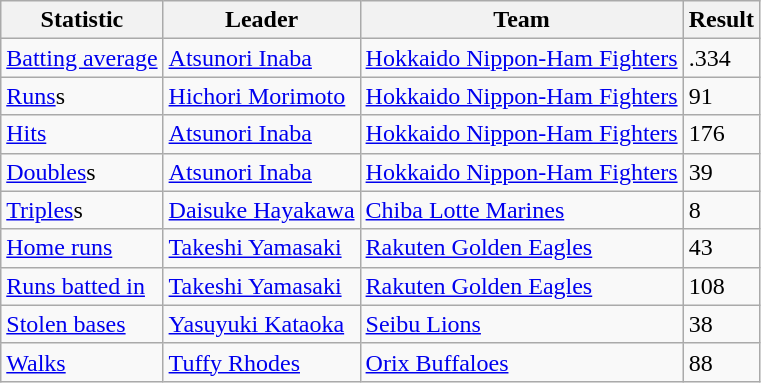<table class="wikitable">
<tr>
<th>Statistic</th>
<th>Leader</th>
<th>Team</th>
<th>Result</th>
</tr>
<tr>
<td><a href='#'>Batting average</a></td>
<td><a href='#'>Atsunori Inaba</a></td>
<td><a href='#'>Hokkaido Nippon-Ham Fighters</a></td>
<td>.334</td>
</tr>
<tr>
<td><a href='#'>Runs</a>s</td>
<td><a href='#'>Hichori Morimoto</a></td>
<td><a href='#'>Hokkaido Nippon-Ham Fighters</a></td>
<td>91</td>
</tr>
<tr>
<td><a href='#'>Hits</a></td>
<td><a href='#'>Atsunori Inaba</a></td>
<td><a href='#'>Hokkaido Nippon-Ham Fighters</a></td>
<td>176</td>
</tr>
<tr>
<td><a href='#'>Doubles</a>s</td>
<td><a href='#'>Atsunori Inaba</a></td>
<td><a href='#'>Hokkaido Nippon-Ham Fighters</a></td>
<td>39</td>
</tr>
<tr>
<td><a href='#'>Triples</a>s</td>
<td><a href='#'>Daisuke Hayakawa</a></td>
<td><a href='#'>Chiba Lotte Marines</a></td>
<td>8</td>
</tr>
<tr>
<td><a href='#'>Home runs</a></td>
<td><a href='#'>Takeshi Yamasaki</a></td>
<td><a href='#'>Rakuten Golden Eagles</a></td>
<td>43</td>
</tr>
<tr>
<td><a href='#'>Runs batted in</a></td>
<td><a href='#'>Takeshi Yamasaki</a></td>
<td><a href='#'>Rakuten Golden Eagles</a></td>
<td>108</td>
</tr>
<tr>
<td><a href='#'>Stolen bases</a></td>
<td><a href='#'>Yasuyuki Kataoka</a></td>
<td><a href='#'>Seibu Lions</a></td>
<td>38</td>
</tr>
<tr>
<td><a href='#'>Walks</a></td>
<td><a href='#'>Tuffy Rhodes</a></td>
<td><a href='#'>Orix Buffaloes</a></td>
<td>88</td>
</tr>
</table>
